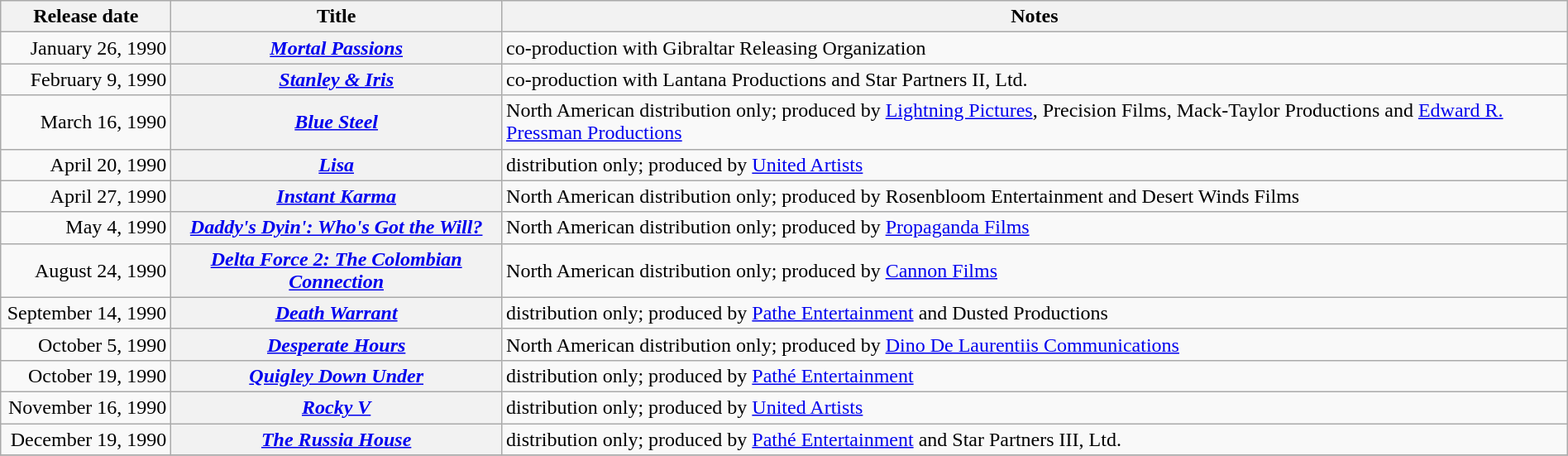<table class="wikitable sortable" style="width:100%;">
<tr>
<th scope="col" style="width:130px;">Release date</th>
<th>Title</th>
<th>Notes</th>
</tr>
<tr>
<td style="text-align:right;">January 26, 1990</td>
<th scope="row"><em><a href='#'>Mortal Passions</a></em></th>
<td>co-production with Gibraltar Releasing Organization</td>
</tr>
<tr>
<td style="text-align:right;">February 9, 1990</td>
<th scope="row"><em><a href='#'>Stanley & Iris</a></em></th>
<td>co-production with Lantana Productions and Star Partners II, Ltd.</td>
</tr>
<tr>
<td style="text-align:right;">March 16, 1990</td>
<th scope="row"><em><a href='#'>Blue Steel</a></em></th>
<td>North American distribution only; produced by <a href='#'>Lightning Pictures</a>, Precision Films, Mack-Taylor Productions and <a href='#'>Edward R. Pressman Productions</a></td>
</tr>
<tr>
<td style="text-align:right;">April 20, 1990</td>
<th scope="row"><em><a href='#'>Lisa</a></em></th>
<td>distribution only; produced by <a href='#'>United Artists</a></td>
</tr>
<tr>
<td style="text-align:right;">April 27, 1990</td>
<th scope="row"><em><a href='#'>Instant Karma</a></em></th>
<td>North American distribution only; produced by Rosenbloom Entertainment and Desert Winds Films</td>
</tr>
<tr>
<td style="text-align:right;">May 4, 1990</td>
<th scope="row"><em><a href='#'>Daddy's Dyin': Who's Got the Will?</a></em></th>
<td>North American distribution only; produced by <a href='#'>Propaganda Films</a></td>
</tr>
<tr>
<td style="text-align:right;">August 24, 1990</td>
<th scope="row"><em><a href='#'>Delta Force 2: The Colombian Connection</a></em></th>
<td>North American distribution only; produced by <a href='#'>Cannon Films</a></td>
</tr>
<tr>
<td style="text-align:right;">September 14, 1990</td>
<th scope="row"><em><a href='#'>Death Warrant</a></em></th>
<td>distribution only; produced by <a href='#'>Pathe Entertainment</a> and Dusted Productions</td>
</tr>
<tr>
<td style="text-align:right;">October 5, 1990</td>
<th scope="row"><em><a href='#'>Desperate Hours</a></em></th>
<td>North American distribution only; produced by <a href='#'>Dino De Laurentiis Communications</a></td>
</tr>
<tr>
<td style="text-align:right;">October 19, 1990</td>
<th scope="row"><em><a href='#'>Quigley Down Under</a></em></th>
<td>distribution only; produced by <a href='#'>Pathé Entertainment</a></td>
</tr>
<tr>
<td style="text-align:right;">November 16, 1990</td>
<th scope="row"><em><a href='#'>Rocky V</a></em></th>
<td>distribution only; produced by <a href='#'>United Artists</a></td>
</tr>
<tr>
<td style="text-align:right;">December 19, 1990</td>
<th scope="row"><em><a href='#'>The Russia House</a></em></th>
<td>distribution only; produced by <a href='#'>Pathé Entertainment</a> and Star Partners III, Ltd.</td>
</tr>
<tr>
</tr>
</table>
